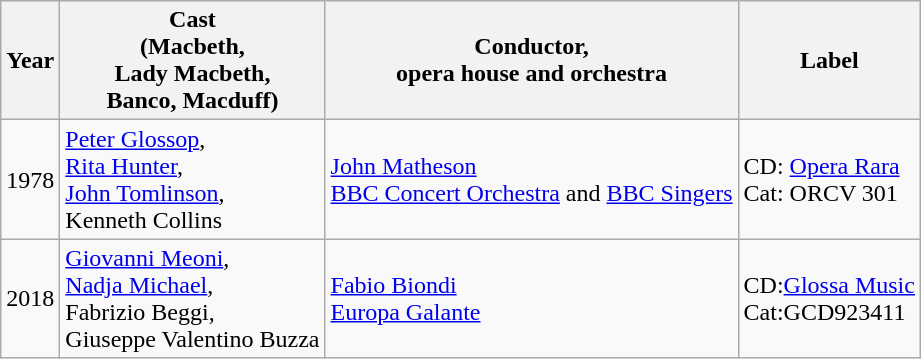<table class="wikitable">
<tr>
<th>Year</th>
<th>Cast<br>(Macbeth,<br>Lady Macbeth,<br>Banco, Macduff)</th>
<th>Conductor,<br>opera house and orchestra</th>
<th>Label</th>
</tr>
<tr>
<td>1978</td>
<td><a href='#'>Peter Glossop</a>,<br><a href='#'>Rita Hunter</a>,<br><a href='#'>John Tomlinson</a>,<br>Kenneth Collins</td>
<td><a href='#'>John Matheson</a><br><a href='#'>BBC Concert Orchestra</a> and <a href='#'>BBC Singers</a></td>
<td>CD: <a href='#'>Opera Rara</a><br>Cat: ORCV 301</td>
</tr>
<tr>
<td>2018</td>
<td><a href='#'>Giovanni Meoni</a>,<br><a href='#'>Nadja Michael</a>,<br>Fabrizio Beggi,<br>Giuseppe Valentino Buzza</td>
<td><a href='#'>Fabio Biondi</a><br><a href='#'>Europa Galante</a></td>
<td>CD:<a href='#'>Glossa Music</a><br>Cat:GCD923411</td>
</tr>
</table>
